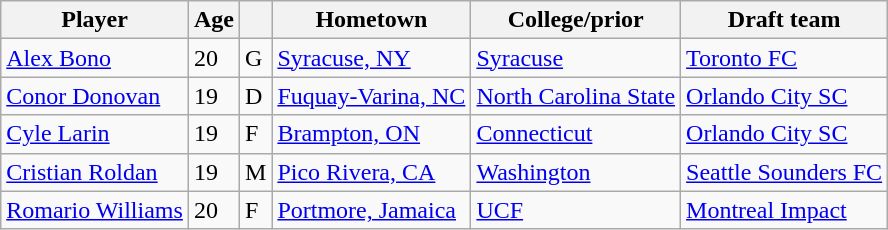<table class="wikitable">
<tr>
<th>Player</th>
<th>Age</th>
<th></th>
<th>Hometown</th>
<th>College/prior</th>
<th>Draft team</th>
</tr>
<tr>
<td> <a href='#'>Alex Bono</a></td>
<td>20</td>
<td>G</td>
<td><a href='#'>Syracuse, NY</a></td>
<td><a href='#'>Syracuse</a></td>
<td><a href='#'>Toronto FC</a></td>
</tr>
<tr>
<td> <a href='#'>Conor Donovan</a></td>
<td>19</td>
<td>D</td>
<td><a href='#'>Fuquay-Varina, NC</a></td>
<td><a href='#'>North Carolina State</a></td>
<td><a href='#'>Orlando City SC</a></td>
</tr>
<tr>
<td> <a href='#'>Cyle Larin</a></td>
<td>19</td>
<td>F</td>
<td><a href='#'>Brampton, ON</a></td>
<td><a href='#'>Connecticut</a></td>
<td><a href='#'>Orlando City SC</a></td>
</tr>
<tr>
<td> <a href='#'>Cristian Roldan</a></td>
<td>19</td>
<td>M</td>
<td><a href='#'>Pico Rivera, CA</a></td>
<td><a href='#'>Washington</a></td>
<td><a href='#'>Seattle Sounders FC</a></td>
</tr>
<tr>
<td> <a href='#'>Romario Williams</a></td>
<td>20</td>
<td>F</td>
<td><a href='#'>Portmore, Jamaica</a></td>
<td><a href='#'>UCF</a></td>
<td><a href='#'>Montreal Impact</a></td>
</tr>
</table>
